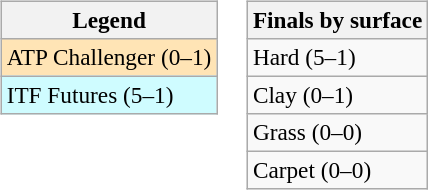<table>
<tr valign=top>
<td><br><table class=wikitable style=font-size:97%>
<tr>
<th>Legend</th>
</tr>
<tr bgcolor=moccasin>
<td>ATP Challenger (0–1)</td>
</tr>
<tr bgcolor=cffcff>
<td>ITF Futures (5–1)</td>
</tr>
</table>
</td>
<td><br><table class=wikitable style=font-size:97%>
<tr>
<th>Finals by surface</th>
</tr>
<tr>
<td>Hard (5–1)</td>
</tr>
<tr>
<td>Clay (0–1)</td>
</tr>
<tr>
<td>Grass (0–0)</td>
</tr>
<tr>
<td>Carpet (0–0)</td>
</tr>
</table>
</td>
</tr>
</table>
